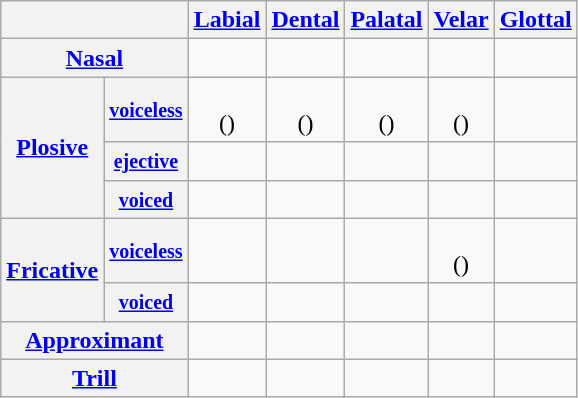<table class="wikitable Unicode" style="text-align: center;">
<tr>
<th colspan=2></th>
<th><a href='#'>Labial</a></th>
<th><a href='#'>Dental</a></th>
<th><a href='#'>Palatal</a></th>
<th><a href='#'>Velar</a></th>
<th><a href='#'>Glottal</a></th>
</tr>
<tr>
<th colspan=2><a href='#'>Nasal</a></th>
<td><br></td>
<td><br></td>
<td></td>
<td></td>
<td></td>
</tr>
<tr>
<th rowspan=3><a href='#'>Plosive</a></th>
<th><small><a href='#'>voiceless</a></small></th>
<td><br> ()</td>
<td><br> ()</td>
<td><br> ()</td>
<td><br> ()</td>
<td><br></td>
</tr>
<tr>
<th><small><a href='#'>ejective</a></small></th>
<td></td>
<td><br></td>
<td><br></td>
<td><br></td>
<td></td>
</tr>
<tr>
<th><small><a href='#'>voiced</a></small></th>
<td></td>
<td><br></td>
<td></td>
<td><br></td>
<td></td>
</tr>
<tr>
<th rowspan=2><a href='#'>Fricative</a></th>
<th><small> <a href='#'>voiceless</a></small></th>
<td><br></td>
<td><br></td>
<td><br></td>
<td><br>()</td>
<td><br></td>
</tr>
<tr>
<th><small><a href='#'>voiced</a></small></th>
<td><br></td>
<td><br></td>
<td></td>
<td></td>
<td></td>
</tr>
<tr>
<th colspan=2><a href='#'>Approximant</a></th>
<td><br></td>
<td><br></td>
<td><br></td>
<td></td>
<td></td>
</tr>
<tr>
<th colspan=2><a href='#'>Trill</a></th>
<td></td>
<td><br></td>
<td></td>
<td></td>
<td></td>
</tr>
</table>
